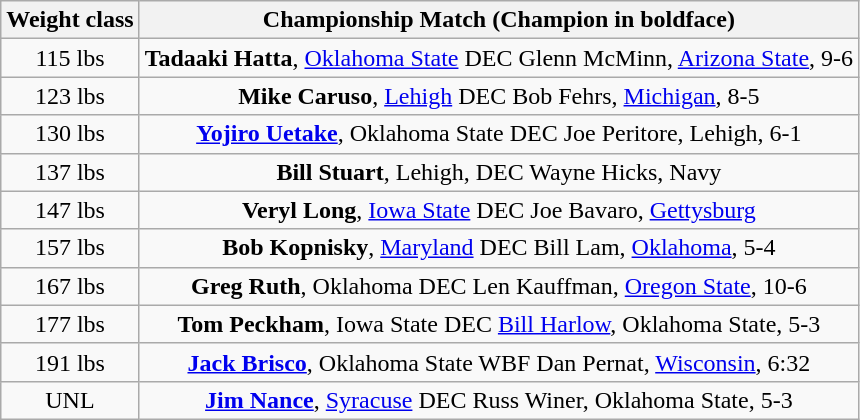<table class="wikitable" style="text-align:center">
<tr>
<th>Weight class</th>
<th>Championship Match (Champion in boldface)</th>
</tr>
<tr>
<td>115 lbs</td>
<td><strong>Tadaaki Hatta</strong>, <a href='#'>Oklahoma State</a> DEC Glenn McMinn, <a href='#'>Arizona State</a>, 9-6</td>
</tr>
<tr>
<td>123 lbs</td>
<td><strong>Mike Caruso</strong>, <a href='#'>Lehigh</a> DEC Bob Fehrs, <a href='#'>Michigan</a>, 8-5</td>
</tr>
<tr>
<td>130 lbs</td>
<td><strong><a href='#'>Yojiro Uetake</a></strong>, Oklahoma State DEC Joe Peritore, Lehigh, 6-1</td>
</tr>
<tr>
<td>137 lbs</td>
<td><strong>Bill Stuart</strong>, Lehigh, DEC Wayne Hicks, Navy</td>
</tr>
<tr>
<td>147 lbs</td>
<td><strong>Veryl Long</strong>, <a href='#'>Iowa State</a> DEC Joe Bavaro, <a href='#'>Gettysburg</a></td>
</tr>
<tr>
<td>157 lbs</td>
<td><strong>Bob Kopnisky</strong>, <a href='#'>Maryland</a> DEC Bill Lam, <a href='#'>Oklahoma</a>, 5-4</td>
</tr>
<tr>
<td>167 lbs</td>
<td><strong>Greg Ruth</strong>, Oklahoma DEC Len Kauffman, <a href='#'>Oregon State</a>, 10-6</td>
</tr>
<tr>
<td>177 lbs</td>
<td><strong>Tom Peckham</strong>, Iowa State DEC <a href='#'>Bill Harlow</a>, Oklahoma State, 5-3</td>
</tr>
<tr>
<td>191 lbs</td>
<td><strong><a href='#'>Jack Brisco</a></strong>, Oklahoma State WBF Dan Pernat, <a href='#'>Wisconsin</a>, 6:32</td>
</tr>
<tr>
<td>UNL</td>
<td><strong><a href='#'>Jim Nance</a></strong>, <a href='#'>Syracuse</a> DEC Russ Winer, Oklahoma State, 5-3</td>
</tr>
</table>
